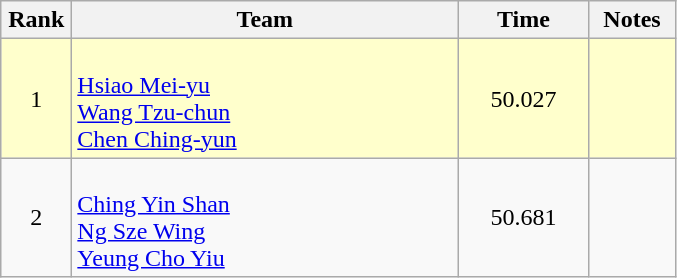<table class=wikitable style="text-align:center">
<tr>
<th width=40>Rank</th>
<th width=250>Team</th>
<th width=80>Time</th>
<th width=50>Notes</th>
</tr>
<tr bgcolor="ffffcc">
<td>1</td>
<td align=left><br><a href='#'>Hsiao Mei-yu</a><br><a href='#'>Wang Tzu-chun</a><br><a href='#'>Chen Ching-yun</a></td>
<td>50.027</td>
<td></td>
</tr>
<tr>
<td>2</td>
<td align=left><br><a href='#'>Ching Yin Shan</a><br><a href='#'>Ng Sze Wing</a><br><a href='#'>Yeung Cho Yiu</a></td>
<td>50.681</td>
<td></td>
</tr>
</table>
